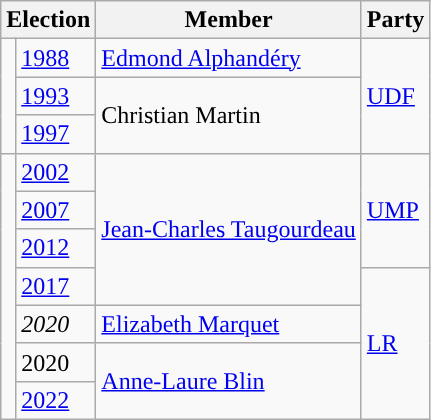<table class="wikitable">
<tr>
<th colspan=2>Election</th>
<th>Member</th>
<th>Party</th>
</tr>
<tr>
<td rowspan="3" style="background-color: "></td>
<td><a href='#'>1988</a></td>
<td><a href='#'>Edmond Alphandéry</a></td>
<td rowspan="3"><a href='#'>UDF</a></td>
</tr>
<tr>
<td><a href='#'>1993</a></td>
<td rowspan="2">Christian Martin</td>
</tr>
<tr>
<td><a href='#'>1997</a></td>
</tr>
<tr>
<td rowspan="7" style="background-color: "></td>
<td><a href='#'>2002</a></td>
<td rowspan="4"><a href='#'>Jean-Charles Taugourdeau</a></td>
<td rowspan="3"><a href='#'>UMP</a></td>
</tr>
<tr>
<td><a href='#'>2007</a></td>
</tr>
<tr>
<td><a href='#'>2012</a></td>
</tr>
<tr>
<td><a href='#'>2017</a></td>
<td rowspan="4"><a href='#'>LR</a></td>
</tr>
<tr>
<td><em>2020</em></td>
<td><a href='#'>Elizabeth Marquet</a></td>
</tr>
<tr>
<td>2020</td>
<td rowspan="2"><a href='#'>Anne-Laure Blin</a></td>
</tr>
<tr>
<td><a href='#'>2022</a></td>
</tr>
</table>
